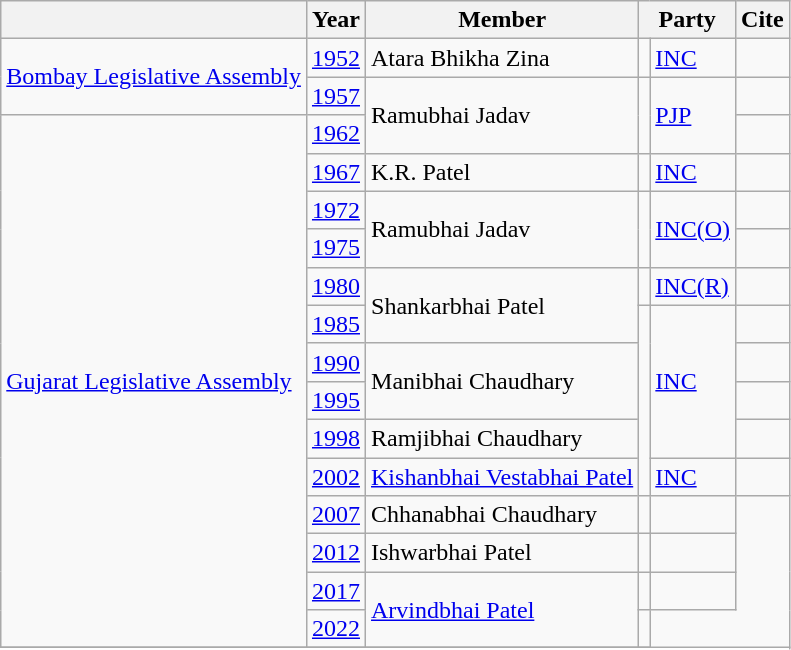<table class="wikitable sortable">
<tr>
<th></th>
<th>Year</th>
<th>Member</th>
<th colspan="2">Party</th>
<th>Cite</th>
</tr>
<tr>
<td rowspan="2"><a href='#'>Bombay Legislative Assembly</a></td>
<td><a href='#'>1952</a></td>
<td>Atara Bhikha Zina</td>
<td></td>
<td><a href='#'>INC</a></td>
<td></td>
</tr>
<tr>
<td><a href='#'>1957</a></td>
<td rowspan="2">Ramubhai Jadav</td>
<td rowspan="2"></td>
<td rowspan="2"><a href='#'>PJP</a></td>
<td></td>
</tr>
<tr>
<td rowspan="14"><a href='#'>Gujarat Legislative Assembly</a></td>
<td><a href='#'>1962</a></td>
<td></td>
</tr>
<tr>
<td><a href='#'>1967</a></td>
<td>K.R. Patel</td>
<td></td>
<td><a href='#'>INC</a></td>
<td></td>
</tr>
<tr>
<td><a href='#'>1972</a></td>
<td rowspan="2">Ramubhai Jadav</td>
<td rowspan="2"></td>
<td rowspan="2"><a href='#'>INC(O)</a></td>
<td></td>
</tr>
<tr>
<td><a href='#'>1975</a></td>
<td></td>
</tr>
<tr>
<td><a href='#'>1980</a></td>
<td rowspan="2">Shankarbhai Patel</td>
<td></td>
<td><a href='#'>INC(R)</a></td>
<td></td>
</tr>
<tr>
<td><a href='#'>1985</a></td>
<td rowspan="5"></td>
<td rowspan="4"><a href='#'>INC</a></td>
<td></td>
</tr>
<tr>
<td><a href='#'>1990</a></td>
<td rowspan="2">Manibhai Chaudhary</td>
<td></td>
</tr>
<tr>
<td><a href='#'>1995</a></td>
<td></td>
</tr>
<tr>
<td><a href='#'>1998</a></td>
<td>Ramjibhai Chaudhary</td>
<td></td>
</tr>
<tr>
<td><a href='#'>2002</a></td>
<td><a href='#'>Kishanbhai Vestabhai Patel</a></td>
<td><a href='#'>INC</a></td>
<td></td>
</tr>
<tr>
<td><a href='#'>2007</a></td>
<td>Chhanabhai Chaudhary</td>
<td></td>
<td></td>
</tr>
<tr>
<td><a href='#'>2012</a></td>
<td>Ishwarbhai Patel</td>
<td></td>
<td></td>
</tr>
<tr>
<td><a href='#'>2017</a></td>
<td rowspan="2"><a href='#'>Arvindbhai Patel</a></td>
<td></td>
<td></td>
</tr>
<tr>
<td><a href='#'>2022</a></td>
<td></td>
</tr>
<tr>
</tr>
</table>
